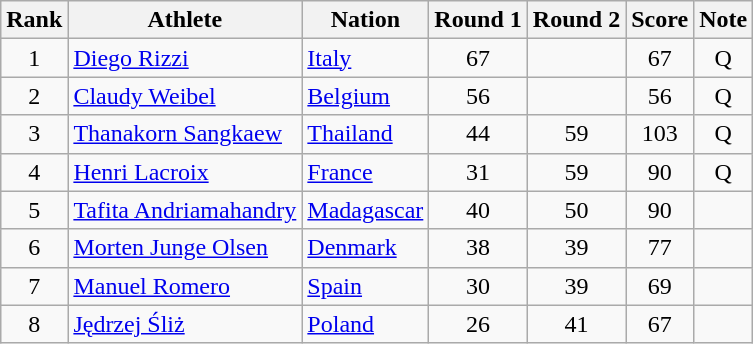<table class="wikitable sortable" style="text-align:center">
<tr>
<th>Rank</th>
<th>Athlete</th>
<th>Nation</th>
<th>Round 1</th>
<th>Round 2</th>
<th>Score</th>
<th>Note</th>
</tr>
<tr>
<td>1</td>
<td align=left><a href='#'>Diego Rizzi</a></td>
<td align=left> <a href='#'>Italy</a></td>
<td>67</td>
<td></td>
<td>67</td>
<td>Q</td>
</tr>
<tr>
<td>2</td>
<td align=left><a href='#'>Claudy Weibel</a></td>
<td align=left> <a href='#'>Belgium</a></td>
<td>56</td>
<td></td>
<td>56</td>
<td>Q</td>
</tr>
<tr>
<td>3</td>
<td align=left><a href='#'>Thanakorn Sangkaew</a></td>
<td align=left> <a href='#'>Thailand</a></td>
<td>44</td>
<td>59</td>
<td>103</td>
<td>Q</td>
</tr>
<tr>
<td>4</td>
<td align=left><a href='#'>Henri Lacroix</a></td>
<td align=left> <a href='#'>France</a></td>
<td>31</td>
<td>59</td>
<td>90</td>
<td>Q</td>
</tr>
<tr>
<td>5</td>
<td align=left><a href='#'>Tafita Andriamahandry</a></td>
<td align=left> <a href='#'>Madagascar</a></td>
<td>40</td>
<td>50</td>
<td>90</td>
<td></td>
</tr>
<tr>
<td>6</td>
<td align=left><a href='#'>Morten Junge Olsen</a></td>
<td align=left> <a href='#'>Denmark</a></td>
<td>38</td>
<td>39</td>
<td>77</td>
<td></td>
</tr>
<tr>
<td>7</td>
<td align=left><a href='#'>Manuel Romero</a></td>
<td align=left> <a href='#'>Spain</a></td>
<td>30</td>
<td>39</td>
<td>69</td>
<td></td>
</tr>
<tr>
<td>8</td>
<td align=left><a href='#'>Jędrzej Śliż</a></td>
<td align=left> <a href='#'>Poland</a></td>
<td>26</td>
<td>41</td>
<td>67</td>
<td></td>
</tr>
</table>
